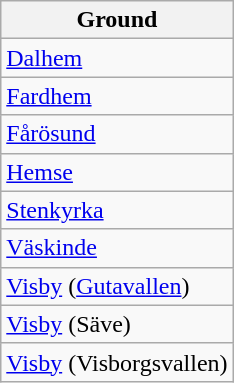<table class="wikitable">
<tr>
<th>Ground</th>
</tr>
<tr>
<td><a href='#'>Dalhem</a></td>
</tr>
<tr>
<td><a href='#'>Fardhem</a></td>
</tr>
<tr>
<td><a href='#'>Fårösund</a></td>
</tr>
<tr>
<td><a href='#'>Hemse</a></td>
</tr>
<tr>
<td><a href='#'>Stenkyrka</a></td>
</tr>
<tr>
<td><a href='#'>Väskinde</a></td>
</tr>
<tr>
<td><a href='#'>Visby</a> (<a href='#'>Gutavallen</a>)</td>
</tr>
<tr>
<td><a href='#'>Visby</a> (Säve)</td>
</tr>
<tr>
<td><a href='#'>Visby</a> (Visborgsvallen)</td>
</tr>
</table>
